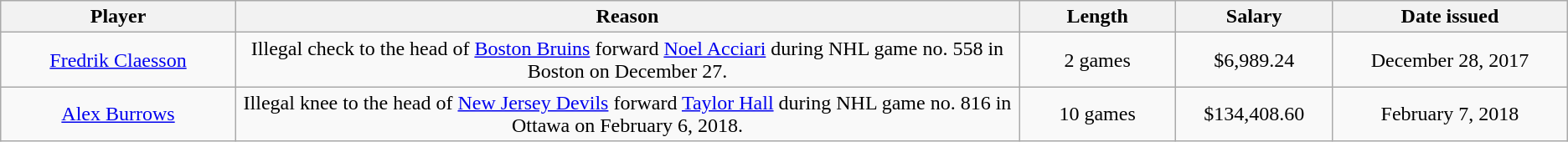<table class="wikitable" style="text-align:center;">
<tr>
<th style="width:15%;">Player</th>
<th style="width:50%;">Reason</th>
<th style="width:10%;">Length</th>
<th style="width:10%;">Salary</th>
<th style="width:15%;">Date issued</th>
</tr>
<tr>
<td><a href='#'>Fredrik Claesson</a></td>
<td>Illegal check to the head of <a href='#'>Boston Bruins</a> forward <a href='#'>Noel Acciari</a> during NHL game no. 558 in Boston on December 27.</td>
<td>2 games</td>
<td>$6,989.24</td>
<td>December 28, 2017</td>
</tr>
<tr>
<td><a href='#'>Alex Burrows</a></td>
<td>Illegal knee to the head of <a href='#'>New Jersey Devils</a> forward <a href='#'>Taylor Hall</a> during NHL game no. 816 in Ottawa on February 6, 2018.</td>
<td>10 games</td>
<td>$134,408.60</td>
<td>February 7, 2018</td>
</tr>
</table>
